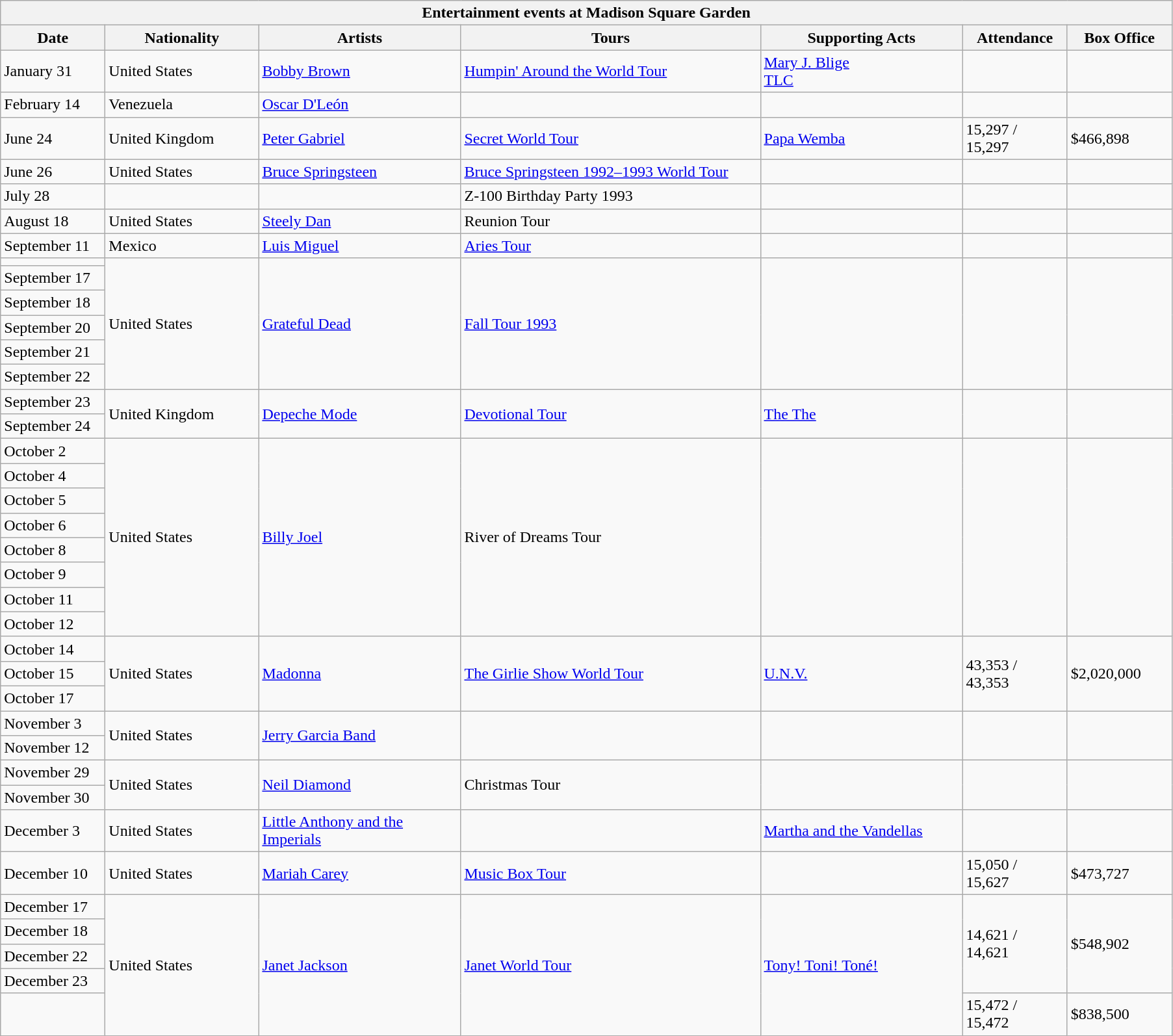<table class="wikitable">
<tr>
<th colspan="7">Entertainment events at Madison Square Garden</th>
</tr>
<tr>
<th width=100>Date</th>
<th width=150>Nationality</th>
<th width=200>Artists</th>
<th width=300>Tours</th>
<th width=200>Supporting Acts</th>
<th width=100>Attendance</th>
<th width=100>Box Office</th>
</tr>
<tr>
<td>January 31</td>
<td>United States</td>
<td><a href='#'>Bobby Brown</a></td>
<td><a href='#'>Humpin' Around the World Tour</a></td>
<td><a href='#'>Mary J. Blige</a><br><a href='#'>TLC</a></td>
<td></td>
<td></td>
</tr>
<tr>
<td>February 14</td>
<td>Venezuela</td>
<td><a href='#'>Oscar D'León</a></td>
<td></td>
<td></td>
<td></td>
<td></td>
</tr>
<tr>
<td>June 24</td>
<td>United Kingdom</td>
<td><a href='#'>Peter Gabriel</a></td>
<td><a href='#'>Secret World Tour</a></td>
<td><a href='#'>Papa Wemba</a></td>
<td>15,297 / 15,297</td>
<td>$466,898</td>
</tr>
<tr>
<td>June 26</td>
<td>United States</td>
<td><a href='#'>Bruce Springsteen</a></td>
<td><a href='#'>Bruce Springsteen 1992–1993 World Tour</a></td>
<td></td>
<td></td>
<td></td>
</tr>
<tr>
<td>July 28</td>
<td></td>
<td></td>
<td>Z-100 Birthday Party 1993</td>
<td></td>
<td></td>
<td></td>
</tr>
<tr>
<td>August 18</td>
<td>United States</td>
<td><a href='#'>Steely Dan</a></td>
<td>Reunion Tour</td>
<td></td>
<td></td>
<td></td>
</tr>
<tr>
<td>September 11</td>
<td>Mexico</td>
<td><a href='#'>Luis Miguel</a></td>
<td><a href='#'>Aries Tour</a></td>
<td></td>
<td></td>
<td></td>
</tr>
<tr>
<td></td>
<td rowspan=6>United States</td>
<td rowspan=6><a href='#'>Grateful Dead</a></td>
<td rowspan=6><a href='#'>Fall Tour 1993</a></td>
<td rowspan=6></td>
<td rowspan=6></td>
<td rowspan=6></td>
</tr>
<tr>
<td>September 17</td>
</tr>
<tr>
<td>September 18</td>
</tr>
<tr>
<td>September 20</td>
</tr>
<tr>
<td>September 21</td>
</tr>
<tr>
<td>September 22</td>
</tr>
<tr>
<td>September 23</td>
<td rowspan=2>United Kingdom</td>
<td rowspan=2><a href='#'>Depeche Mode</a></td>
<td rowspan=2><a href='#'>Devotional Tour</a></td>
<td rowspan=2><a href='#'>The The</a></td>
<td rowspan=2></td>
<td rowspan=2></td>
</tr>
<tr>
<td>September 24</td>
</tr>
<tr>
<td>October 2</td>
<td rowspan=8>United States</td>
<td rowspan=8><a href='#'>Billy Joel</a></td>
<td rowspan=8>River of Dreams Tour</td>
<td rowspan=8></td>
<td rowspan=8></td>
<td rowspan=8></td>
</tr>
<tr>
<td>October 4</td>
</tr>
<tr>
<td>October 5</td>
</tr>
<tr>
<td>October 6</td>
</tr>
<tr>
<td>October 8</td>
</tr>
<tr>
<td>October 9</td>
</tr>
<tr>
<td>October 11</td>
</tr>
<tr>
<td>October 12</td>
</tr>
<tr>
<td>October 14</td>
<td rowspan=3>United States</td>
<td rowspan=3><a href='#'>Madonna</a></td>
<td rowspan=3><a href='#'>The Girlie Show World Tour</a></td>
<td rowspan=3><a href='#'>U.N.V.</a></td>
<td rowspan=3>43,353 / 43,353</td>
<td rowspan=3>$2,020,000</td>
</tr>
<tr>
<td>October 15</td>
</tr>
<tr>
<td>October 17</td>
</tr>
<tr>
<td>November 3</td>
<td rowspan=2>United States</td>
<td rowspan=2><a href='#'>Jerry Garcia Band</a></td>
<td rowspan=2></td>
<td rowspan=2></td>
<td rowspan=2></td>
<td rowspan=2></td>
</tr>
<tr>
<td>November 12</td>
</tr>
<tr>
<td>November 29</td>
<td rowspan=2>United States</td>
<td rowspan=2><a href='#'>Neil Diamond</a></td>
<td rowspan=2>Christmas Tour</td>
<td rowspan=2></td>
<td rowspan=2></td>
<td rowspan=2></td>
</tr>
<tr>
<td>November 30</td>
</tr>
<tr>
<td>December 3</td>
<td>United States</td>
<td><a href='#'>Little Anthony and the Imperials</a></td>
<td></td>
<td><a href='#'>Martha and the Vandellas</a></td>
<td></td>
<td></td>
</tr>
<tr>
<td>December 10</td>
<td>United States</td>
<td><a href='#'>Mariah Carey</a></td>
<td><a href='#'>Music Box Tour</a></td>
<td></td>
<td>15,050 / 15,627</td>
<td>$473,727</td>
</tr>
<tr>
<td>December 17</td>
<td rowspan=5>United States</td>
<td rowspan=5><a href='#'>Janet Jackson</a></td>
<td rowspan=5><a href='#'>Janet World Tour</a></td>
<td rowspan=5><a href='#'>Tony! Toni! Toné!</a></td>
<td rowspan=4>14,621 / 14,621</td>
<td rowspan=4>$548,902</td>
</tr>
<tr>
<td>December 18</td>
</tr>
<tr>
<td>December 22</td>
</tr>
<tr>
<td>December 23</td>
</tr>
<tr>
<td></td>
<td>15,472 / 15,472</td>
<td>$838,500</td>
</tr>
</table>
